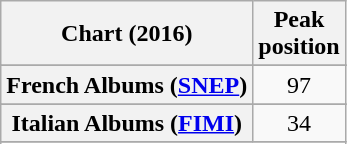<table class="wikitable sortable plainrowheaders" style="text-align:center">
<tr>
<th scope="col">Chart (2016)</th>
<th scope="col">Peak<br> position</th>
</tr>
<tr>
</tr>
<tr>
</tr>
<tr>
</tr>
<tr>
</tr>
<tr>
<th scope="row">French Albums (<a href='#'>SNEP</a>)</th>
<td>97</td>
</tr>
<tr>
</tr>
<tr>
</tr>
<tr>
<th scope="row">Italian Albums (<a href='#'>FIMI</a>)</th>
<td>34</td>
</tr>
<tr>
</tr>
<tr>
</tr>
<tr>
</tr>
<tr>
</tr>
<tr>
</tr>
<tr>
</tr>
</table>
